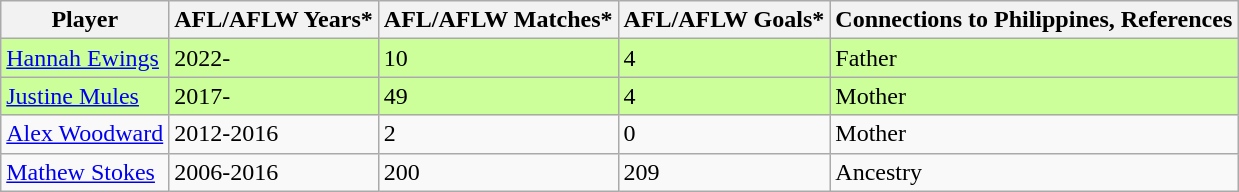<table class="wikitable sortable">
<tr>
<th>Player</th>
<th>AFL/AFLW Years*</th>
<th>AFL/AFLW Matches*</th>
<th>AFL/AFLW Goals*</th>
<th>Connections to Philippines, References</th>
</tr>
<tr bgcolor=#CCFF99>
<td><a href='#'>Hannah Ewings</a></td>
<td>2022-</td>
<td>10</td>
<td>4</td>
<td>Father</td>
</tr>
<tr bgcolor=#CCFF99>
<td><a href='#'>Justine Mules</a></td>
<td>2017-</td>
<td>49</td>
<td>4</td>
<td>Mother</td>
</tr>
<tr>
<td><a href='#'>Alex Woodward</a></td>
<td>2012-2016</td>
<td>2</td>
<td>0</td>
<td>Mother</td>
</tr>
<tr>
<td><a href='#'>Mathew Stokes</a></td>
<td>2006-2016</td>
<td>200</td>
<td>209</td>
<td>Ancestry</td>
</tr>
</table>
